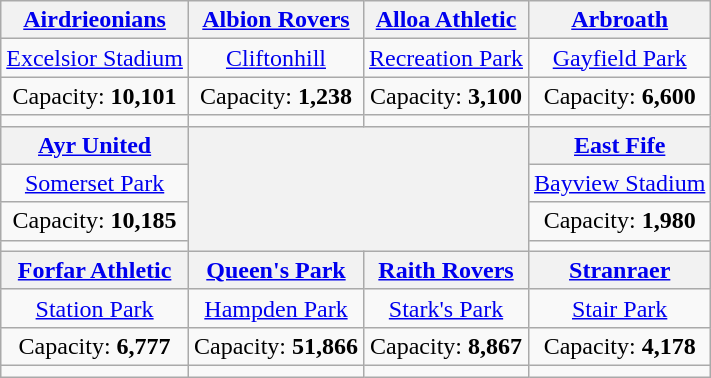<table class="wikitable" style="text-align:center">
<tr>
<th><a href='#'>Airdrieonians</a></th>
<th><a href='#'>Albion Rovers</a></th>
<th><a href='#'>Alloa Athletic</a></th>
<th><a href='#'>Arbroath</a></th>
</tr>
<tr>
<td><a href='#'>Excelsior Stadium</a></td>
<td><a href='#'>Cliftonhill</a></td>
<td><a href='#'>Recreation Park</a></td>
<td><a href='#'>Gayfield Park</a></td>
</tr>
<tr>
<td>Capacity: <strong>10,101</strong></td>
<td>Capacity: <strong>1,238</strong></td>
<td>Capacity: <strong>3,100</strong></td>
<td>Capacity: <strong>6,600</strong></td>
</tr>
<tr>
<td></td>
<td></td>
<td></td>
<td></td>
</tr>
<tr>
<th><a href='#'>Ayr United</a></th>
<th colspan=2 rowspan=4><br></th>
<th><a href='#'>East Fife</a></th>
</tr>
<tr>
<td><a href='#'>Somerset Park</a></td>
<td><a href='#'>Bayview Stadium</a></td>
</tr>
<tr>
<td>Capacity: <strong>10,185</strong></td>
<td>Capacity: <strong>1,980</strong></td>
</tr>
<tr>
<td></td>
<td></td>
</tr>
<tr>
<th><a href='#'>Forfar Athletic</a></th>
<th><a href='#'>Queen's Park</a></th>
<th><a href='#'>Raith Rovers</a></th>
<th><a href='#'>Stranraer</a></th>
</tr>
<tr>
<td><a href='#'>Station Park</a></td>
<td><a href='#'>Hampden Park</a></td>
<td><a href='#'>Stark's Park</a></td>
<td><a href='#'>Stair Park</a></td>
</tr>
<tr>
<td>Capacity: <strong>6,777</strong></td>
<td>Capacity: <strong>51,866</strong></td>
<td>Capacity: <strong>8,867</strong></td>
<td>Capacity: <strong>4,178</strong></td>
</tr>
<tr>
<td></td>
<td></td>
<td></td>
<td></td>
</tr>
</table>
